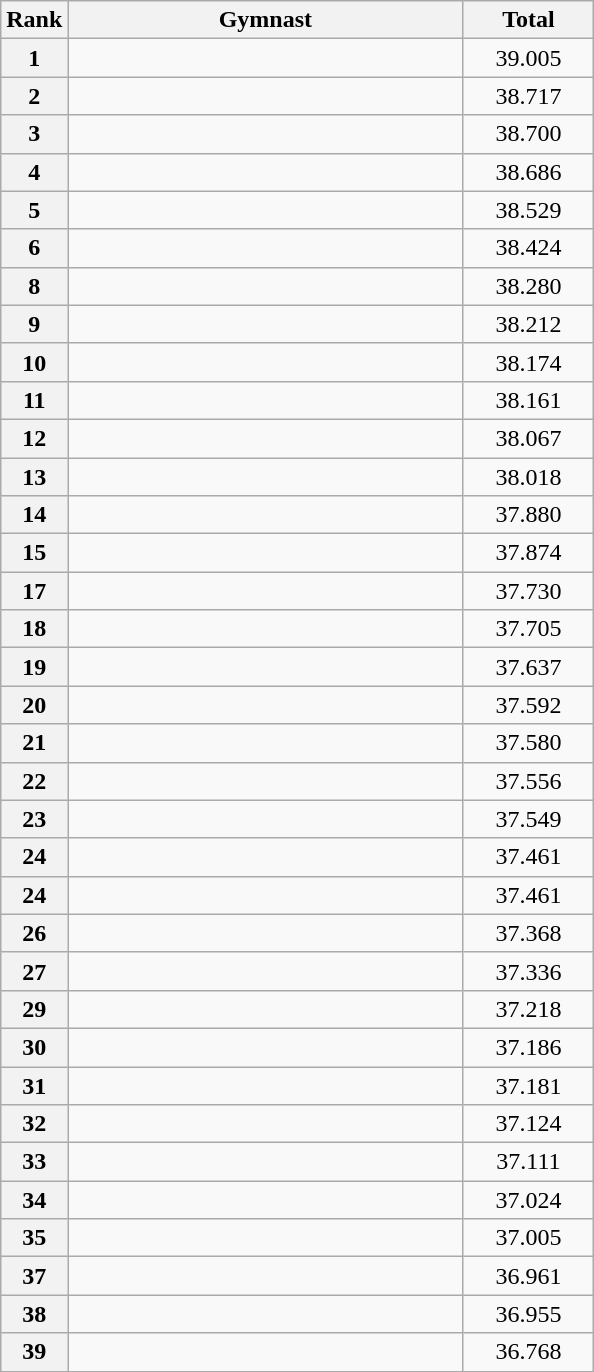<table class="wikitable" style="text-align:center">
<tr>
<th>Rank</th>
<th style="width:16em">Gymnast</th>
<th style="width:5em">Total</th>
</tr>
<tr>
<th>1</th>
<td align="left"></td>
<td>39.005</td>
</tr>
<tr>
<th>2</th>
<td align="left"></td>
<td>38.717</td>
</tr>
<tr>
<th>3</th>
<td align="left"></td>
<td>38.700</td>
</tr>
<tr>
<th>4</th>
<td align="left"></td>
<td>38.686</td>
</tr>
<tr>
<th>5</th>
<td align="left"></td>
<td>38.529</td>
</tr>
<tr>
<th>6</th>
<td align="left"></td>
<td>38.424</td>
</tr>
<tr>
<th>8</th>
<td align="left"></td>
<td>38.280</td>
</tr>
<tr>
<th>9</th>
<td align="left"></td>
<td>38.212</td>
</tr>
<tr>
<th>10</th>
<td align="left"></td>
<td>38.174</td>
</tr>
<tr>
<th>11</th>
<td align="left"></td>
<td>38.161</td>
</tr>
<tr>
<th>12</th>
<td align="left"></td>
<td>38.067</td>
</tr>
<tr>
<th>13</th>
<td align="left"></td>
<td>38.018</td>
</tr>
<tr>
<th>14</th>
<td align="left"></td>
<td>37.880</td>
</tr>
<tr>
<th>15</th>
<td align="left"></td>
<td>37.874</td>
</tr>
<tr>
<th>17</th>
<td align="left"></td>
<td>37.730</td>
</tr>
<tr>
<th>18</th>
<td align="left"></td>
<td>37.705</td>
</tr>
<tr>
<th>19</th>
<td align="left"></td>
<td>37.637</td>
</tr>
<tr>
<th>20</th>
<td align="left"></td>
<td>37.592</td>
</tr>
<tr>
<th>21</th>
<td align="left"></td>
<td>37.580</td>
</tr>
<tr>
<th>22</th>
<td align="left"></td>
<td>37.556</td>
</tr>
<tr>
<th>23</th>
<td align="left"></td>
<td>37.549</td>
</tr>
<tr>
<th>24</th>
<td align="left"></td>
<td>37.461</td>
</tr>
<tr>
<th>24</th>
<td align="left"></td>
<td>37.461</td>
</tr>
<tr>
<th>26</th>
<td align="left"></td>
<td>37.368</td>
</tr>
<tr>
<th>27</th>
<td align="left"></td>
<td>37.336</td>
</tr>
<tr>
<th>29</th>
<td align="left"></td>
<td>37.218</td>
</tr>
<tr>
<th>30</th>
<td align="left"></td>
<td>37.186</td>
</tr>
<tr>
<th>31</th>
<td align="left"></td>
<td>37.181</td>
</tr>
<tr>
<th>32</th>
<td align="left"></td>
<td>37.124</td>
</tr>
<tr>
<th>33</th>
<td align="left"></td>
<td>37.111</td>
</tr>
<tr>
<th>34</th>
<td align="left"></td>
<td>37.024</td>
</tr>
<tr>
<th>35</th>
<td align="left"></td>
<td>37.005</td>
</tr>
<tr>
<th>37</th>
<td align="left"></td>
<td>36.961</td>
</tr>
<tr>
<th>38</th>
<td align="left"></td>
<td>36.955</td>
</tr>
<tr>
<th>39</th>
<td align="left"></td>
<td>36.768</td>
</tr>
</table>
